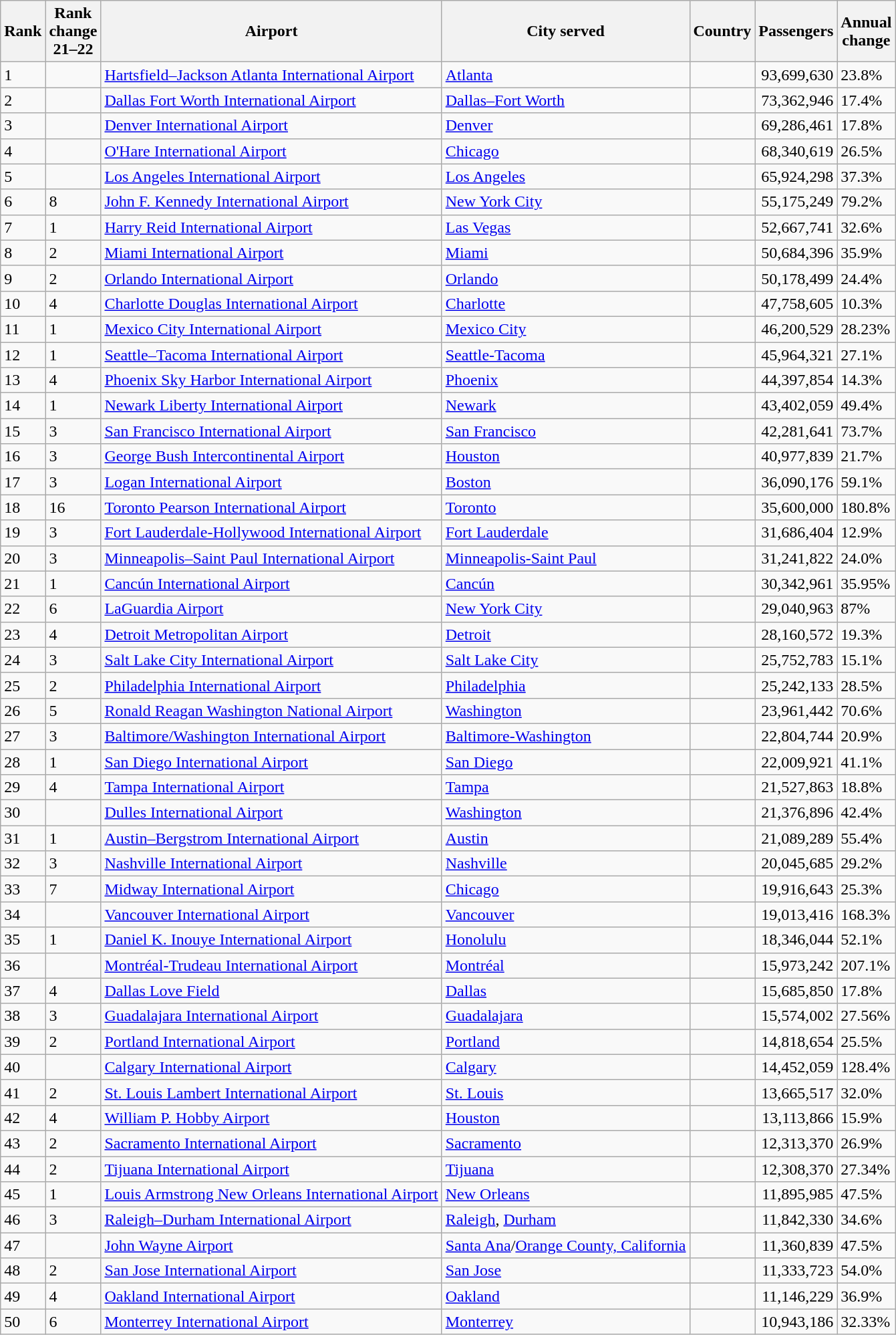<table class="wikitable sortable">
<tr>
<th>Rank</th>
<th>Rank<br>change<br>21–22</th>
<th>Airport</th>
<th>City served</th>
<th>Country</th>
<th>Passengers</th>
<th>Annual<br>change</th>
</tr>
<tr>
<td>1</td>
<td></td>
<td><a href='#'>Hartsfield–Jackson Atlanta International Airport</a></td>
<td><a href='#'>Atlanta</a></td>
<td></td>
<td align="right">93,699,630</td>
<td>23.8%</td>
</tr>
<tr>
<td>2</td>
<td></td>
<td><a href='#'>Dallas Fort Worth International Airport</a></td>
<td><a href='#'>Dallas–Fort Worth</a></td>
<td></td>
<td align="right">73,362,946</td>
<td>17.4%</td>
</tr>
<tr>
<td>3</td>
<td></td>
<td><a href='#'>Denver International Airport</a></td>
<td><a href='#'>Denver</a></td>
<td></td>
<td align="right">69,286,461</td>
<td>17.8%</td>
</tr>
<tr>
<td>4</td>
<td></td>
<td><a href='#'>O'Hare International Airport</a></td>
<td><a href='#'>Chicago</a></td>
<td></td>
<td align="right">68,340,619</td>
<td>26.5%</td>
</tr>
<tr>
<td>5</td>
<td></td>
<td><a href='#'>Los Angeles International Airport</a></td>
<td><a href='#'>Los Angeles</a></td>
<td></td>
<td align="right">65,924,298</td>
<td>37.3%</td>
</tr>
<tr>
<td>6</td>
<td>8</td>
<td><a href='#'>John F. Kennedy International Airport</a></td>
<td><a href='#'>New York City</a></td>
<td></td>
<td align="right">55,175,249</td>
<td>79.2%</td>
</tr>
<tr>
<td>7</td>
<td>1</td>
<td><a href='#'>Harry Reid International Airport</a></td>
<td><a href='#'>Las Vegas</a></td>
<td></td>
<td align="right">52,667,741</td>
<td>32.6%</td>
</tr>
<tr>
<td>8</td>
<td>2</td>
<td><a href='#'>Miami International Airport</a></td>
<td><a href='#'>Miami</a></td>
<td></td>
<td align="right">50,684,396</td>
<td>35.9%</td>
</tr>
<tr>
<td>9</td>
<td>2</td>
<td><a href='#'>Orlando International Airport</a></td>
<td><a href='#'>Orlando</a></td>
<td></td>
<td align="right">50,178,499</td>
<td>24.4%</td>
</tr>
<tr>
<td>10</td>
<td>4</td>
<td><a href='#'>Charlotte Douglas International Airport</a></td>
<td><a href='#'>Charlotte</a></td>
<td></td>
<td align="right">47,758,605</td>
<td>10.3%</td>
</tr>
<tr>
<td>11</td>
<td>1</td>
<td><a href='#'>Mexico City International Airport</a></td>
<td><a href='#'>Mexico City</a></td>
<td></td>
<td align="right">46,200,529</td>
<td>28.23%</td>
</tr>
<tr>
<td>12</td>
<td>1</td>
<td><a href='#'>Seattle–Tacoma International Airport</a></td>
<td><a href='#'>Seattle-Tacoma</a></td>
<td></td>
<td align="right">45,964,321</td>
<td>27.1%</td>
</tr>
<tr>
<td>13</td>
<td>4</td>
<td><a href='#'>Phoenix Sky Harbor International Airport</a></td>
<td><a href='#'>Phoenix</a></td>
<td></td>
<td align="right">44,397,854</td>
<td>14.3%</td>
</tr>
<tr>
<td>14</td>
<td>1</td>
<td><a href='#'>Newark Liberty International Airport</a></td>
<td><a href='#'>Newark</a></td>
<td></td>
<td align="right">43,402,059</td>
<td>49.4%</td>
</tr>
<tr>
<td>15</td>
<td>3</td>
<td><a href='#'>San Francisco International Airport</a></td>
<td><a href='#'>San Francisco</a></td>
<td></td>
<td align="right">42,281,641</td>
<td>73.7%</td>
</tr>
<tr>
<td>16</td>
<td>3</td>
<td><a href='#'>George Bush Intercontinental Airport</a></td>
<td><a href='#'>Houston</a></td>
<td></td>
<td align="right">40,977,839</td>
<td>21.7%</td>
</tr>
<tr>
<td>17</td>
<td>3</td>
<td><a href='#'>Logan International Airport</a></td>
<td><a href='#'>Boston</a></td>
<td></td>
<td align="right">36,090,176</td>
<td>59.1%</td>
</tr>
<tr>
<td>18</td>
<td>16</td>
<td><a href='#'>Toronto Pearson International Airport</a></td>
<td><a href='#'>Toronto</a></td>
<td></td>
<td align="right">35,600,000</td>
<td>180.8%</td>
</tr>
<tr>
<td>19</td>
<td>3</td>
<td><a href='#'>Fort Lauderdale-Hollywood International Airport</a></td>
<td><a href='#'>Fort Lauderdale</a></td>
<td></td>
<td align="right">31,686,404</td>
<td>12.9%</td>
</tr>
<tr>
<td>20</td>
<td>3</td>
<td><a href='#'>Minneapolis–Saint Paul International Airport</a></td>
<td><a href='#'>Minneapolis-Saint Paul</a></td>
<td></td>
<td align="right">31,241,822</td>
<td>24.0%</td>
</tr>
<tr>
<td>21</td>
<td>1</td>
<td><a href='#'>Cancún International Airport</a></td>
<td><a href='#'>Cancún</a></td>
<td></td>
<td align="right">30,342,961</td>
<td>35.95%</td>
</tr>
<tr>
<td>22</td>
<td>6</td>
<td><a href='#'>LaGuardia Airport</a></td>
<td><a href='#'>New York City</a></td>
<td></td>
<td align="right">29,040,963</td>
<td>87%</td>
</tr>
<tr>
<td>23</td>
<td>4</td>
<td><a href='#'>Detroit Metropolitan Airport</a></td>
<td><a href='#'>Detroit</a></td>
<td></td>
<td align="right">28,160,572</td>
<td>19.3%</td>
</tr>
<tr>
<td>24</td>
<td>3</td>
<td><a href='#'>Salt Lake City International Airport</a></td>
<td><a href='#'>Salt Lake City</a></td>
<td></td>
<td align="right">25,752,783</td>
<td>15.1%</td>
</tr>
<tr>
<td>25</td>
<td>2</td>
<td><a href='#'>Philadelphia International Airport </a></td>
<td><a href='#'>Philadelphia</a></td>
<td></td>
<td align="right">25,242,133</td>
<td>28.5%</td>
</tr>
<tr>
<td>26</td>
<td>5</td>
<td><a href='#'>Ronald Reagan Washington National Airport</a></td>
<td><a href='#'>Washington</a></td>
<td></td>
<td align="right">23,961,442</td>
<td>70.6%</td>
</tr>
<tr>
<td>27</td>
<td>3</td>
<td><a href='#'>Baltimore/Washington International Airport</a></td>
<td><a href='#'>Baltimore-Washington</a></td>
<td></td>
<td align="right">22,804,744</td>
<td>20.9%</td>
</tr>
<tr>
<td>28</td>
<td>1</td>
<td><a href='#'>San Diego International Airport</a></td>
<td><a href='#'>San Diego</a></td>
<td></td>
<td align="right">22,009,921</td>
<td>41.1%</td>
</tr>
<tr>
<td>29</td>
<td>4</td>
<td><a href='#'>Tampa International Airport</a></td>
<td><a href='#'>Tampa</a></td>
<td></td>
<td align="right">21,527,863</td>
<td>18.8%</td>
</tr>
<tr>
<td>30</td>
<td></td>
<td><a href='#'>Dulles International Airport</a></td>
<td><a href='#'>Washington</a></td>
<td></td>
<td align="right">21,376,896</td>
<td>42.4%</td>
</tr>
<tr>
<td>31</td>
<td>1</td>
<td><a href='#'>Austin–Bergstrom International Airport</a></td>
<td><a href='#'>Austin</a></td>
<td></td>
<td align="right">21,089,289</td>
<td>55.4%</td>
</tr>
<tr>
<td>32</td>
<td>3</td>
<td><a href='#'>Nashville International Airport</a></td>
<td><a href='#'>Nashville</a></td>
<td></td>
<td align="right">20,045,685</td>
<td>29.2%</td>
</tr>
<tr>
<td>33</td>
<td>7</td>
<td><a href='#'>Midway International Airport</a></td>
<td><a href='#'>Chicago</a></td>
<td></td>
<td align="right">19,916,643</td>
<td>25.3%</td>
</tr>
<tr>
<td>34</td>
<td></td>
<td><a href='#'>Vancouver International Airport</a></td>
<td><a href='#'>Vancouver</a></td>
<td></td>
<td align="right">19,013,416</td>
<td>168.3%</td>
</tr>
<tr>
<td>35</td>
<td>1</td>
<td><a href='#'>Daniel K. Inouye International Airport</a></td>
<td><a href='#'>Honolulu</a></td>
<td></td>
<td align="right">18,346,044</td>
<td>52.1%</td>
</tr>
<tr>
<td>36</td>
<td></td>
<td><a href='#'>Montréal-Trudeau International Airport</a></td>
<td><a href='#'>Montréal</a></td>
<td></td>
<td align="right">15,973,242</td>
<td>207.1%</td>
</tr>
<tr>
<td>37</td>
<td>4</td>
<td><a href='#'>Dallas Love Field</a></td>
<td><a href='#'>Dallas</a></td>
<td></td>
<td align="right">15,685,850</td>
<td>17.8%</td>
</tr>
<tr>
<td>38</td>
<td>3</td>
<td><a href='#'>Guadalajara International Airport</a></td>
<td><a href='#'>Guadalajara</a></td>
<td></td>
<td align="right">15,574,002</td>
<td>27.56%</td>
</tr>
<tr>
<td>39</td>
<td>2</td>
<td><a href='#'>Portland International Airport</a></td>
<td><a href='#'>Portland</a></td>
<td></td>
<td align="right">14,818,654</td>
<td>25.5%</td>
</tr>
<tr>
<td>40</td>
<td></td>
<td><a href='#'>Calgary International Airport</a></td>
<td><a href='#'>Calgary</a></td>
<td></td>
<td align="right">14,452,059</td>
<td>128.4%</td>
</tr>
<tr>
<td>41</td>
<td>2</td>
<td><a href='#'>St. Louis Lambert International Airport</a></td>
<td><a href='#'>St. Louis</a></td>
<td></td>
<td align="right">13,665,517</td>
<td>32.0%</td>
</tr>
<tr>
<td>42</td>
<td>4</td>
<td><a href='#'>William P. Hobby Airport</a></td>
<td><a href='#'>Houston</a></td>
<td></td>
<td align="right">13,113,866</td>
<td>15.9%</td>
</tr>
<tr>
<td>43</td>
<td>2</td>
<td><a href='#'>Sacramento International Airport</a></td>
<td><a href='#'>Sacramento</a></td>
<td></td>
<td align="right">12,313,370</td>
<td>26.9%</td>
</tr>
<tr>
<td>44</td>
<td>2</td>
<td><a href='#'>Tijuana International Airport</a></td>
<td><a href='#'>Tijuana</a></td>
<td></td>
<td align="right">12,308,370</td>
<td>27.34%</td>
</tr>
<tr>
<td>45</td>
<td>1</td>
<td><a href='#'>Louis Armstrong New Orleans International Airport</a></td>
<td><a href='#'>New Orleans</a></td>
<td></td>
<td align="right">11,895,985</td>
<td>47.5%</td>
</tr>
<tr>
<td>46</td>
<td>3</td>
<td><a href='#'>Raleigh–Durham International Airport</a></td>
<td><a href='#'>Raleigh</a>, <a href='#'>Durham</a></td>
<td></td>
<td align="right">11,842,330</td>
<td>34.6%</td>
</tr>
<tr>
<td>47</td>
<td></td>
<td><a href='#'>John Wayne Airport</a></td>
<td><a href='#'>Santa Ana</a>/<a href='#'>Orange County, California</a></td>
<td></td>
<td align="right">11,360,839</td>
<td>47.5%</td>
</tr>
<tr>
<td>48</td>
<td>2</td>
<td><a href='#'>San Jose International Airport</a></td>
<td><a href='#'>San Jose</a></td>
<td></td>
<td align="right">11,333,723</td>
<td>54.0%</td>
</tr>
<tr>
<td>49</td>
<td>4</td>
<td><a href='#'>Oakland International Airport</a></td>
<td><a href='#'>Oakland</a></td>
<td></td>
<td align="right">11,146,229</td>
<td>36.9%</td>
</tr>
<tr>
<td>50</td>
<td>6</td>
<td><a href='#'>Monterrey International Airport</a></td>
<td><a href='#'>Monterrey</a></td>
<td></td>
<td align="right">10,943,186</td>
<td>32.33%</td>
</tr>
</table>
